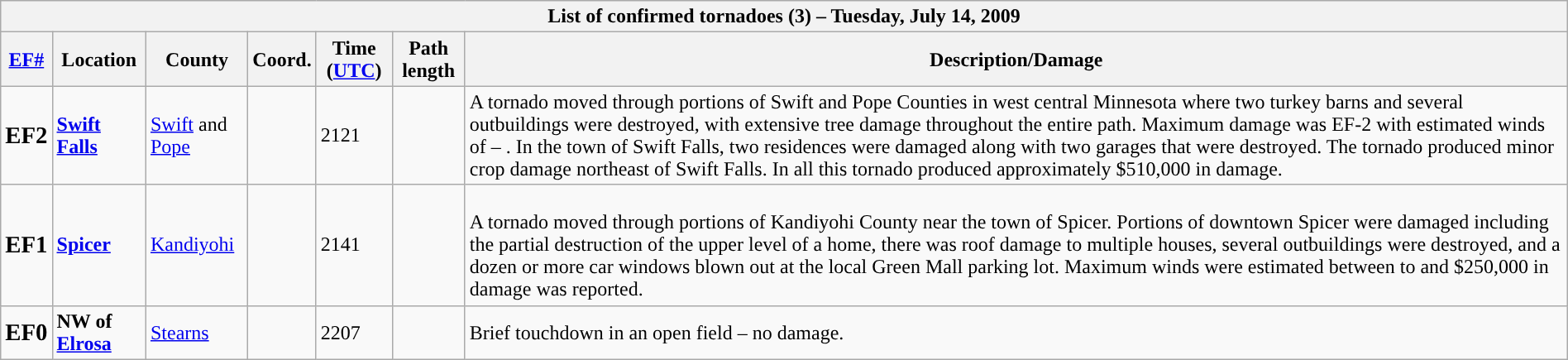<table class="wikitable collapsible" width="100%">
<tr>
<th colspan="7">List of confirmed tornadoes (3) – Tuesday, July 14, 2009</th>
</tr>
<tr>
<th><a href='#'>EF#</a></th>
<th>Location</th>
<th>County</th>
<th>Coord.</th>
<th>Time (<a href='#'>UTC</a>)</th>
<th>Path length</th>
<th>Description/Damage</th>
</tr>
<tr>
<td><big><strong>EF2</strong></big></td>
<td><strong><a href='#'>Swift Falls</a></strong></td>
<td><a href='#'>Swift</a> and <a href='#'>Pope</a></td>
<td></td>
<td>2121</td>
<td></td>
<td>A tornado moved through portions of Swift and Pope Counties in west central Minnesota where two turkey barns and several outbuildings were destroyed, with extensive tree damage throughout the entire path. Maximum damage was EF-2 with estimated winds of  – . In the town of Swift Falls, two residences were damaged along with two garages that were destroyed. The tornado produced minor crop damage northeast of Swift Falls. In all this tornado produced approximately $510,000 in damage.</td>
</tr>
<tr>
<td><big><strong>EF1</strong></big></td>
<td><strong><a href='#'>Spicer</a></strong></td>
<td><a href='#'>Kandiyohi</a></td>
<td></td>
<td>2141</td>
<td></td>
<td><br>A tornado moved through portions of Kandiyohi County near the town of Spicer. Portions of downtown Spicer were damaged including the partial destruction of the upper level of a home, there was roof damage to multiple houses, several outbuildings were destroyed, and a dozen or more car windows blown out at the local Green Mall parking lot. Maximum winds were estimated between  to  and $250,000 in damage was reported.</td>
</tr>
<tr>
<td><big><strong>EF0</strong></big></td>
<td><strong>NW of <a href='#'>Elrosa</a></strong></td>
<td><a href='#'>Stearns</a></td>
<td></td>
<td>2207</td>
<td></td>
<td>Brief touchdown in an open field – no damage.</td>
</tr>
</table>
